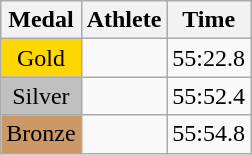<table class="wikitable">
<tr>
<th>Medal</th>
<th>Athlete</th>
<th>Time</th>
</tr>
<tr>
<td style="text-align:center;background-color:gold;">Gold</td>
<td></td>
<td>55:22.8</td>
</tr>
<tr>
<td style="text-align:center;background-color:silver;">Silver</td>
<td></td>
<td>55:52.4</td>
</tr>
<tr>
<td style="text-align:center;background-color:#CC9966;">Bronze</td>
<td></td>
<td>55:54.8</td>
</tr>
</table>
